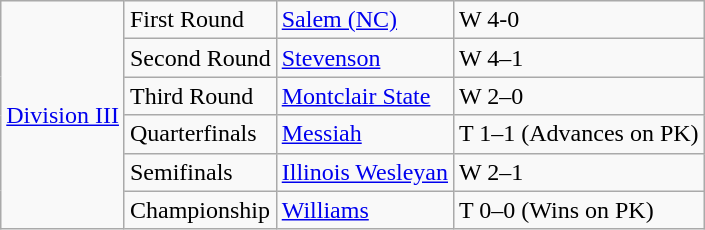<table class="wikitable">
<tr>
<td rowspan="6"><a href='#'>Division III</a></td>
<td>First Round</td>
<td><a href='#'>Salem (NC)</a></td>
<td>W 4-0</td>
</tr>
<tr>
<td>Second Round</td>
<td><a href='#'>Stevenson</a></td>
<td>W 4–1</td>
</tr>
<tr>
<td>Third Round</td>
<td><a href='#'>Montclair State</a></td>
<td>W 2–0</td>
</tr>
<tr>
<td>Quarterfinals</td>
<td><a href='#'>Messiah</a></td>
<td>T 1–1 (Advances on PK)</td>
</tr>
<tr>
<td>Semifinals</td>
<td><a href='#'>Illinois Wesleyan</a></td>
<td>W 2–1</td>
</tr>
<tr>
<td>Championship</td>
<td><a href='#'>Williams</a></td>
<td>T 0–0 (Wins on PK)</td>
</tr>
</table>
